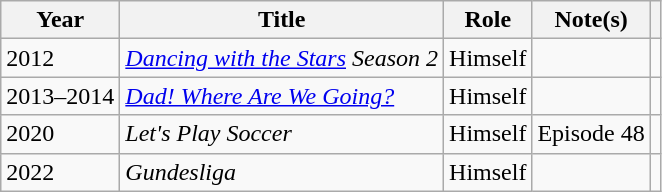<table class="wikitable sortable plainrowheaders">
<tr>
<th scope="col">Year</th>
<th scope="col">Title</th>
<th scope="col">Role</th>
<th scope="col" class="unsortable">Note(s)</th>
<th scope="col" class="unsortable"></th>
</tr>
<tr>
<td>2012</td>
<td><em><a href='#'>Dancing with the Stars</a> Season 2</em></td>
<td>Himself</td>
<td></td>
<td></td>
</tr>
<tr>
<td>2013–2014</td>
<td><em><a href='#'>Dad! Where Are We Going?</a></em></td>
<td>Himself</td>
<td></td>
<td></td>
</tr>
<tr>
<td>2020</td>
<td><em>Let's Play Soccer</em></td>
<td>Himself</td>
<td>Episode 48</td>
<td></td>
</tr>
<tr>
<td>2022</td>
<td><em>Gundesliga</em></td>
<td>Himself</td>
<td></td>
<td></td>
</tr>
</table>
